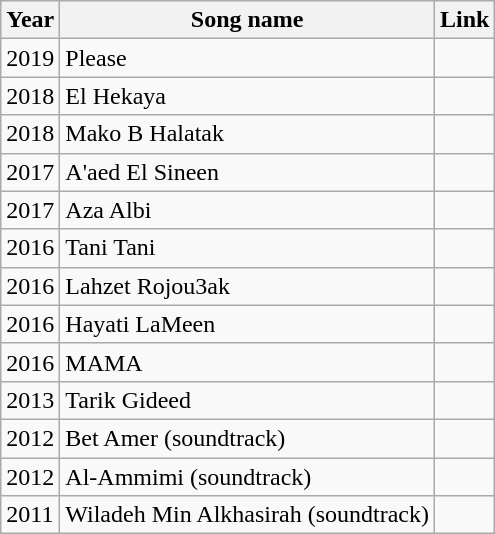<table class="wikitable">
<tr>
<th>Year</th>
<th>Song name</th>
<th>Link</th>
</tr>
<tr>
<td>2019</td>
<td>Please</td>
<td></td>
</tr>
<tr>
<td>2018</td>
<td>El Hekaya</td>
<td></td>
</tr>
<tr>
<td>2018</td>
<td>Mako B Halatak</td>
<td></td>
</tr>
<tr>
<td>2017</td>
<td>A'aed El Sineen</td>
<td></td>
</tr>
<tr>
<td>2017</td>
<td>Aza Albi</td>
<td></td>
</tr>
<tr>
<td>2016</td>
<td>Tani Tani</td>
<td></td>
</tr>
<tr>
<td>2016</td>
<td>Lahzet Rojou3ak</td>
<td></td>
</tr>
<tr>
<td>2016</td>
<td>Hayati LaMeen</td>
<td></td>
</tr>
<tr>
<td>2016</td>
<td>MAMA</td>
<td></td>
</tr>
<tr>
<td>2013</td>
<td>Tarik Gideed</td>
<td></td>
</tr>
<tr>
<td>2012</td>
<td>Bet Amer (soundtrack)</td>
<td></td>
</tr>
<tr>
<td>2012</td>
<td>Al-Ammimi (soundtrack)</td>
<td></td>
</tr>
<tr>
<td>2011</td>
<td>Wiladeh Min Alkhasirah (soundtrack)</td>
<td></td>
</tr>
</table>
